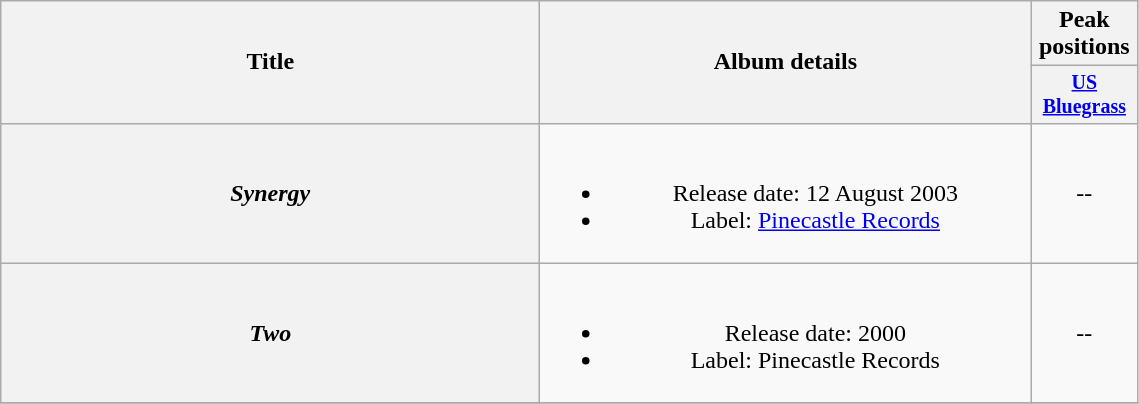<table class="wikitable plainrowheaders" style="text-align:center;">
<tr>
<th rowspan="2" style="width:22em;">Title</th>
<th rowspan="2" style="width:20em;">Album details</th>
<th colspan="1">Peak positions</th>
</tr>
<tr style="font-size:smaller;">
<th width="65"><a href='#'>US Bluegrass</a></th>
</tr>
<tr>
<th scope="row"><em>Synergy</em></th>
<td><br><ul><li>Release date: 12 August 2003</li><li>Label: <a href='#'>Pinecastle Records</a></li></ul></td>
<td>--</td>
</tr>
<tr>
<th scope="row"><em>Two</em></th>
<td><br><ul><li>Release date: 2000</li><li>Label: Pinecastle Records</li></ul></td>
<td>--</td>
</tr>
<tr>
</tr>
</table>
